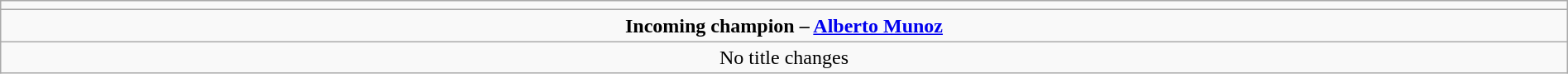<table class="wikitable" style="text-align:center; width:100%;">
<tr>
<td colspan=5></td>
</tr>
<tr>
<td colspan=5><strong>Incoming champion – <a href='#'>Alberto Munoz</a></strong></td>
</tr>
<tr>
<td colspan="5">No title changes</td>
</tr>
</table>
